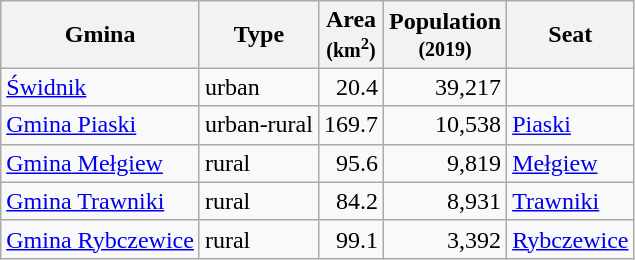<table class="wikitable">
<tr>
<th>Gmina</th>
<th>Type</th>
<th>Area<br><small>(km<sup>2</sup>)</small></th>
<th>Population<br><small>(2019)</small></th>
<th>Seat</th>
</tr>
<tr>
<td><a href='#'>Świdnik</a></td>
<td>urban</td>
<td style="text-align:right;">20.4</td>
<td style="text-align:right;">39,217</td>
<td> </td>
</tr>
<tr>
<td><a href='#'>Gmina Piaski</a></td>
<td>urban-rural</td>
<td style="text-align:right;">169.7</td>
<td style="text-align:right;">10,538</td>
<td><a href='#'>Piaski</a></td>
</tr>
<tr>
<td><a href='#'>Gmina Mełgiew</a></td>
<td>rural</td>
<td style="text-align:right;">95.6</td>
<td style="text-align:right;">9,819</td>
<td><a href='#'>Mełgiew</a></td>
</tr>
<tr>
<td><a href='#'>Gmina Trawniki</a></td>
<td>rural</td>
<td style="text-align:right;">84.2</td>
<td style="text-align:right;">8,931</td>
<td><a href='#'>Trawniki</a></td>
</tr>
<tr>
<td><a href='#'>Gmina Rybczewice</a></td>
<td>rural</td>
<td style="text-align:right;">99.1</td>
<td style="text-align:right;">3,392</td>
<td><a href='#'>Rybczewice</a></td>
</tr>
</table>
